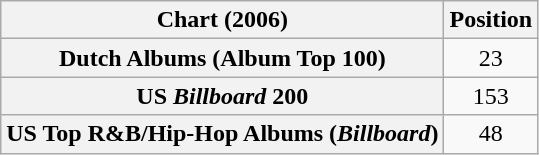<table class="wikitable sortable plainrowheaders">
<tr>
<th scope="col">Chart (2006)</th>
<th scope="col">Position</th>
</tr>
<tr>
<th scope="row">Dutch Albums (Album Top 100)</th>
<td style="text-align:center;">23</td>
</tr>
<tr>
<th scope="row">US <em>Billboard</em> 200</th>
<td style="text-align:center;">153</td>
</tr>
<tr>
<th scope="row">US Top R&B/Hip-Hop Albums (<em>Billboard</em>)</th>
<td style="text-align:center;">48</td>
</tr>
</table>
